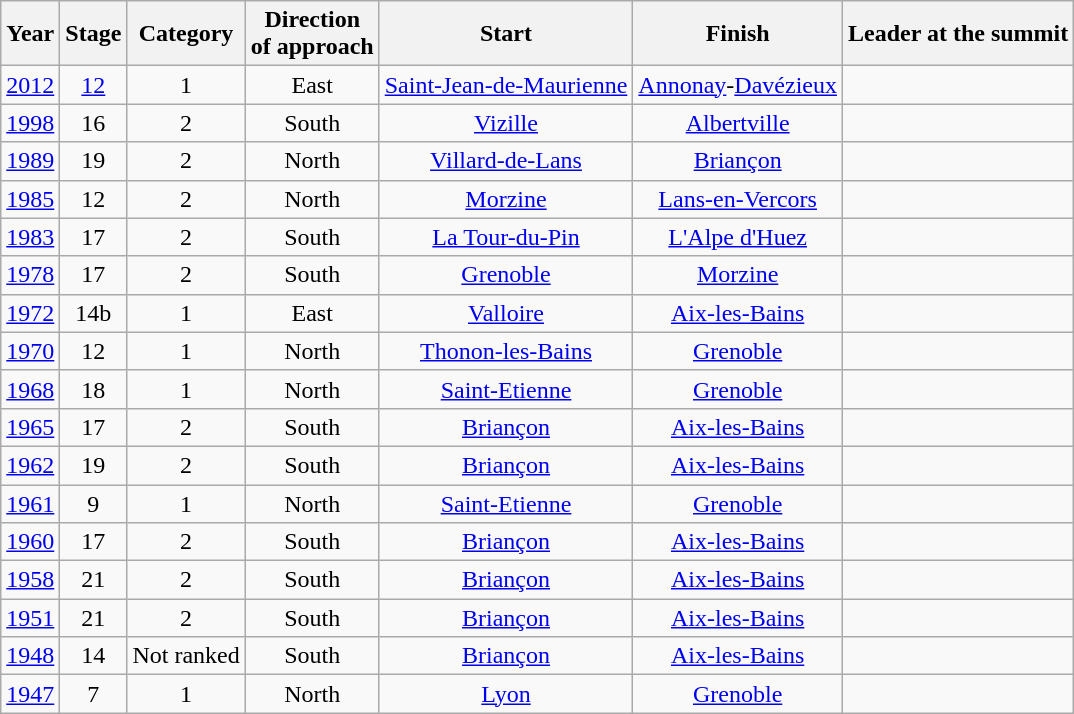<table class="wikitable" style="text-align: center;">
<tr>
<th>Year</th>
<th>Stage</th>
<th>Category</th>
<th>Direction<br>of approach</th>
<th>Start</th>
<th>Finish</th>
<th>Leader at the summit</th>
</tr>
<tr>
<td><a href='#'>2012</a></td>
<td><a href='#'>12</a></td>
<td>1</td>
<td>East</td>
<td><a href='#'>Saint-Jean-de-Maurienne</a></td>
<td><a href='#'>Annonay</a>-<a href='#'>Davézieux</a></td>
<td align=left></td>
</tr>
<tr>
<td><a href='#'>1998</a></td>
<td>16</td>
<td>2</td>
<td>South</td>
<td><a href='#'>Vizille</a></td>
<td><a href='#'>Albertville</a></td>
<td align=left></td>
</tr>
<tr>
<td><a href='#'>1989</a></td>
<td>19</td>
<td>2</td>
<td>North</td>
<td><a href='#'>Villard-de-Lans</a></td>
<td><a href='#'>Briançon</a></td>
<td align=left></td>
</tr>
<tr>
<td><a href='#'>1985</a></td>
<td>12</td>
<td>2</td>
<td>North</td>
<td><a href='#'>Morzine</a></td>
<td><a href='#'>Lans-en-Vercors</a></td>
<td align=left></td>
</tr>
<tr>
<td><a href='#'>1983</a></td>
<td>17</td>
<td>2</td>
<td>South</td>
<td><a href='#'>La Tour-du-Pin</a></td>
<td><a href='#'>L'Alpe d'Huez</a></td>
<td align=left></td>
</tr>
<tr>
<td><a href='#'>1978</a></td>
<td>17</td>
<td>2</td>
<td>South</td>
<td><a href='#'>Grenoble</a></td>
<td><a href='#'>Morzine</a></td>
<td align=left></td>
</tr>
<tr>
<td><a href='#'>1972</a></td>
<td>14b</td>
<td>1</td>
<td>East</td>
<td><a href='#'>Valloire</a></td>
<td><a href='#'>Aix-les-Bains</a></td>
<td align=left></td>
</tr>
<tr>
<td><a href='#'>1970</a></td>
<td>12</td>
<td>1</td>
<td>North</td>
<td><a href='#'>Thonon-les-Bains</a></td>
<td><a href='#'>Grenoble</a></td>
<td align=left></td>
</tr>
<tr>
<td><a href='#'>1968</a></td>
<td>18</td>
<td>1</td>
<td>North</td>
<td><a href='#'>Saint-Etienne</a></td>
<td><a href='#'>Grenoble</a></td>
<td align=left></td>
</tr>
<tr>
<td><a href='#'>1965</a></td>
<td>17</td>
<td>2</td>
<td>South</td>
<td><a href='#'>Briançon</a></td>
<td><a href='#'>Aix-les-Bains</a></td>
<td align=left></td>
</tr>
<tr>
<td><a href='#'>1962</a></td>
<td>19</td>
<td>2</td>
<td>South</td>
<td><a href='#'>Briançon</a></td>
<td><a href='#'>Aix-les-Bains</a></td>
<td align=left></td>
</tr>
<tr>
<td><a href='#'>1961</a></td>
<td>9</td>
<td>1</td>
<td>North</td>
<td><a href='#'>Saint-Etienne</a></td>
<td><a href='#'>Grenoble</a></td>
<td align=left></td>
</tr>
<tr>
<td><a href='#'>1960</a></td>
<td>17</td>
<td>2</td>
<td>South</td>
<td><a href='#'>Briançon</a></td>
<td><a href='#'>Aix-les-Bains</a></td>
<td align=left></td>
</tr>
<tr>
<td><a href='#'>1958</a></td>
<td>21</td>
<td>2</td>
<td>South</td>
<td><a href='#'>Briançon</a></td>
<td><a href='#'>Aix-les-Bains</a></td>
<td align=left></td>
</tr>
<tr>
<td><a href='#'>1951</a></td>
<td>21</td>
<td>2</td>
<td>South</td>
<td><a href='#'>Briançon</a></td>
<td><a href='#'>Aix-les-Bains</a></td>
<td align=left></td>
</tr>
<tr>
<td><a href='#'>1948</a></td>
<td>14</td>
<td>Not ranked</td>
<td>South</td>
<td><a href='#'>Briançon</a></td>
<td><a href='#'>Aix-les-Bains</a></td>
<td align=left></td>
</tr>
<tr>
<td><a href='#'>1947</a></td>
<td>7</td>
<td>1</td>
<td>North</td>
<td><a href='#'>Lyon</a></td>
<td><a href='#'>Grenoble</a></td>
<td align=left></td>
</tr>
</table>
